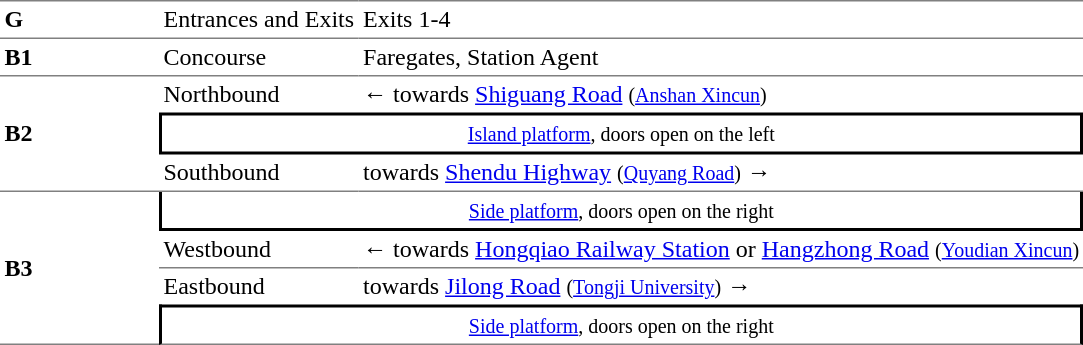<table cellspacing=0 cellpadding=3>
<tr>
<td style="border-top:solid 1px gray;border-bottom:solid 1px gray;" width=100><strong>G</strong></td>
<td style="border-top:solid 1px gray;border-bottom:solid 1px gray;">Entrances and Exits</td>
<td style="border-top:solid 1px gray;border-bottom:solid 1px gray;">Exits 1-4</td>
</tr>
<tr>
<td style="border-bottom:solid 1px gray;"><strong>B1</strong></td>
<td style="border-bottom:solid 1px gray;">Concourse</td>
<td style="border-bottom:solid 1px gray;">Faregates, Station Agent</td>
</tr>
<tr>
<td style="border-bottom:solid 1px gray;" rowspan=3><strong>B2</strong></td>
<td>Northbound</td>
<td>←  towards <a href='#'>Shiguang Road</a> <small>(<a href='#'>Anshan Xincun</a>)</small></td>
</tr>
<tr>
<td style="border-right:solid 2px black;border-left:solid 2px black;border-top:solid 2px black;border-bottom:solid 2px black;text-align:center;" colspan=2><small><a href='#'>Island platform</a>, doors open on the left</small></td>
</tr>
<tr>
<td style="border-bottom:solid 1px gray;">Southbound</td>
<td style="border-bottom:solid 1px gray;">  towards <a href='#'>Shendu Highway</a> <small>(<a href='#'>Quyang Road</a>)</small> →</td>
</tr>
<tr>
<td style="border-bottom:solid 1px gray;" rowspan=4><strong>B3</strong></td>
<td style="border-right:solid 2px black;border-left:solid 2px black;border-bottom:solid 2px black;text-align:center;" colspan=2><small><a href='#'>Side platform</a>, doors open on the right</small></td>
</tr>
<tr>
<td style="border-bottom:solid 1px gray;">Westbound</td>
<td style="border-bottom:solid 1px gray;">←  towards <a href='#'>Hongqiao Railway Station</a> or <a href='#'>Hangzhong Road</a> <small>(<a href='#'>Youdian Xincun</a>)</small></td>
</tr>
<tr>
<td>Eastbound</td>
<td>  towards <a href='#'>Jilong Road</a> <small>(<a href='#'>Tongji University</a>)</small> →</td>
</tr>
<tr>
<td style="border-right:solid 2px black;border-left:solid 2px black;border-top:solid 2px black;border-bottom:solid 1px gray;text-align:center;" colspan=2><small><a href='#'>Side platform</a>, doors open on the right</small></td>
</tr>
</table>
